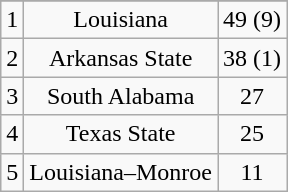<table class="wikitable" style="display: inline-table;">
<tr align="center">
</tr>
<tr align="center">
<td>1</td>
<td>Louisiana</td>
<td>49 (9)</td>
</tr>
<tr align="center">
<td>2</td>
<td>Arkansas State</td>
<td>38 (1)</td>
</tr>
<tr align="center">
<td>3</td>
<td>South Alabama</td>
<td>27</td>
</tr>
<tr align="center">
<td>4</td>
<td>Texas State</td>
<td>25</td>
</tr>
<tr align="center">
<td>5</td>
<td>Louisiana–Monroe</td>
<td>11</td>
</tr>
</table>
